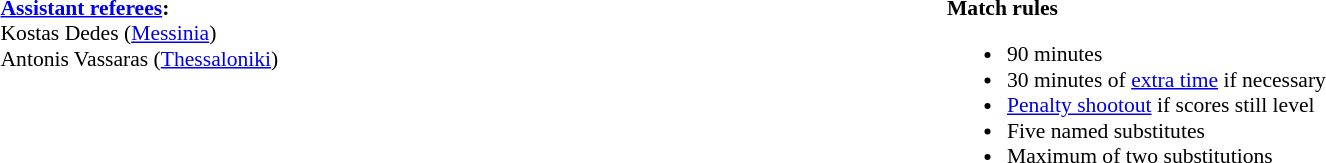<table width=100% style="font-size: 90%">
<tr>
<td width=50% valign=top><br><strong><a href='#'>Assistant referees</a>:</strong>
<br>Kostas Dedes (<a href='#'>Messinia</a>)
<br>Antonis Vassaras (<a href='#'>Thessaloniki</a>)</td>
<td width=50% valign=top><br><strong>Match rules</strong><ul><li>90 minutes</li><li>30 minutes of <a href='#'>extra time</a> if necessary</li><li><a href='#'>Penalty shootout</a> if scores still level</li><li>Five named substitutes</li><li>Maximum of two substitutions</li></ul></td>
</tr>
</table>
